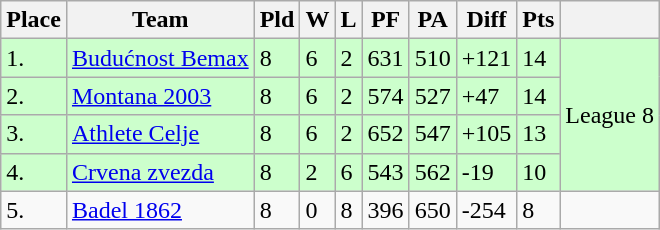<table class="wikitable">
<tr>
<th>Place</th>
<th>Team</th>
<th>Pld</th>
<th>W</th>
<th>L</th>
<th>PF</th>
<th>PA</th>
<th>Diff</th>
<th>Pts</th>
<th></th>
</tr>
<tr bgcolor=#ccffcc>
<td>1.</td>
<td> <a href='#'>Budućnost Bemax</a></td>
<td>8</td>
<td>6</td>
<td>2</td>
<td>631</td>
<td>510</td>
<td>+121</td>
<td>14</td>
<td rowspan="4">League 8</td>
</tr>
<tr bgcolor=#ccffcc>
<td>2.</td>
<td> <a href='#'>Montana 2003</a></td>
<td>8</td>
<td>6</td>
<td>2</td>
<td>574</td>
<td>527</td>
<td>+47</td>
<td>14</td>
</tr>
<tr bgcolor=#ccffcc>
<td>3.</td>
<td> <a href='#'>Athlete Celje</a></td>
<td>8</td>
<td>6</td>
<td>2</td>
<td>652</td>
<td>547</td>
<td>+105</td>
<td>13</td>
</tr>
<tr bgcolor=#ccffcc>
<td>4.</td>
<td> <a href='#'>Crvena zvezda</a></td>
<td>8</td>
<td>2</td>
<td>6</td>
<td>543</td>
<td>562</td>
<td>-19</td>
<td>10</td>
</tr>
<tr>
<td>5.</td>
<td> <a href='#'>Badel 1862</a></td>
<td>8</td>
<td>0</td>
<td>8</td>
<td>396</td>
<td>650</td>
<td>-254</td>
<td>8</td>
<td rowspan="4"></td>
</tr>
</table>
